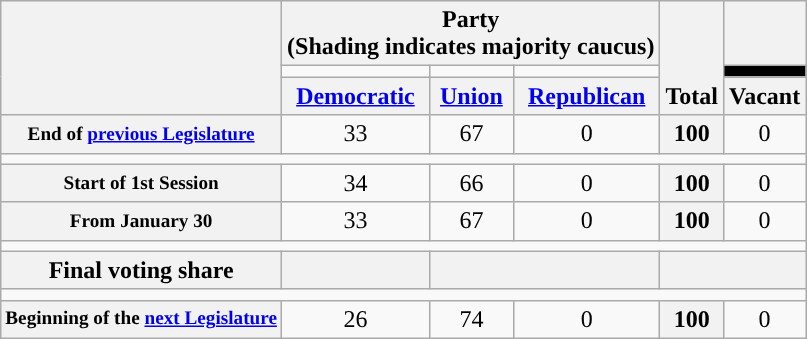<table class=wikitable style="text-align:center">
<tr style="vertical-align:bottom;">
<th rowspan=3></th>
<th colspan=3>Party <div>(Shading indicates majority caucus)</div></th>
<th rowspan=3>Total</th>
<th></th>
</tr>
<tr style="height:5px">
<td style="background-color:"></td>
<td style="background-color:"></td>
<td style="background-color:"></td>
<td style="background:black;"></td>
</tr>
<tr>
<th><a href='#'>Democratic</a></th>
<th><a href='#'>Union</a></th>
<th><a href='#'>Republican</a></th>
<th>Vacant</th>
</tr>
<tr>
<th style="font-size:80%;">End of <a href='#'>previous Legislature</a></th>
<td>33</td>
<td>67</td>
<td>0</td>
<th>100</th>
<td>0</td>
</tr>
<tr>
<td colspan=6></td>
</tr>
<tr>
<th style="font-size:80%;">Start of 1st Session</th>
<td>34</td>
<td>66</td>
<td>0</td>
<th>100</th>
<td>0</td>
</tr>
<tr>
<th style="font-size:80%;">From January 30</th>
<td>33</td>
<td>67</td>
<td>0</td>
<th>100</th>
<td>0</td>
</tr>
<tr>
<td colspan=6></td>
</tr>
<tr>
<th>Final voting share</th>
<th></th>
<th colspan=2" ></th>
<th colspan=2></th>
</tr>
<tr>
<td colspan=6></td>
</tr>
<tr>
<th style="font-size:80%;">Beginning of the <a href='#'>next Legislature</a></th>
<td>26</td>
<td>74</td>
<td>0</td>
<th>100</th>
<td>0</td>
</tr>
</table>
